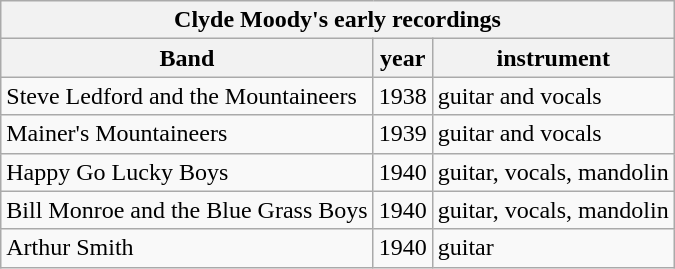<table class="wikitable">
<tr>
<th colspan="3">Clyde Moody's early recordings</th>
</tr>
<tr>
<th>Band</th>
<th>year</th>
<th>instrument</th>
</tr>
<tr>
<td>Steve Ledford and the Mountaineers</td>
<td>1938</td>
<td>guitar and vocals</td>
</tr>
<tr>
<td>Mainer's Mountaineers</td>
<td>1939</td>
<td>guitar and vocals</td>
</tr>
<tr>
<td>Happy Go Lucky Boys</td>
<td>1940</td>
<td>guitar, vocals, mandolin</td>
</tr>
<tr>
<td>Bill Monroe and the Blue Grass Boys</td>
<td>1940</td>
<td>guitar, vocals, mandolin</td>
</tr>
<tr>
<td>Arthur Smith</td>
<td>1940</td>
<td>guitar</td>
</tr>
</table>
